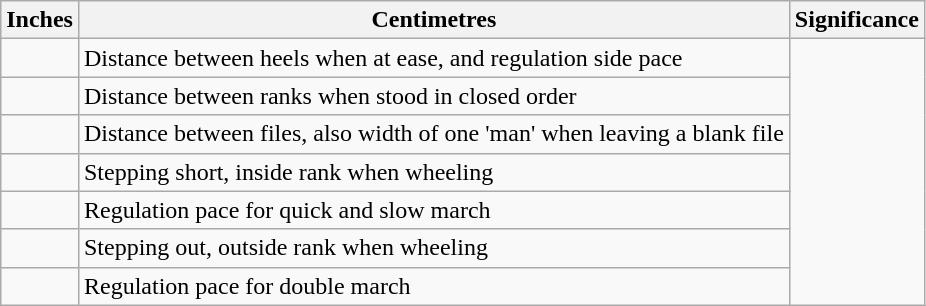<table class="wikitable">
<tr>
<th>Inches</th>
<th>Centimetres</th>
<th>Significance</th>
</tr>
<tr>
<td></td>
<td>Distance between heels when at ease, and regulation side pace</td>
</tr>
<tr>
<td></td>
<td>Distance between ranks when stood in closed order</td>
</tr>
<tr>
<td></td>
<td>Distance between files, also width of one 'man' when leaving a blank file</td>
</tr>
<tr>
<td></td>
<td>Stepping short, inside rank when wheeling</td>
</tr>
<tr>
<td></td>
<td>Regulation pace for quick and slow march</td>
</tr>
<tr>
<td></td>
<td>Stepping out, outside rank when wheeling</td>
</tr>
<tr>
<td></td>
<td>Regulation pace for double march</td>
</tr>
</table>
